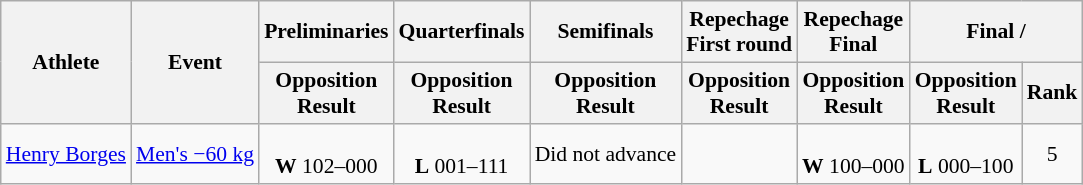<table class="wikitable" style="font-size:90%">
<tr>
<th rowspan="2">Athlete</th>
<th rowspan="2">Event</th>
<th>Preliminaries</th>
<th>Quarterfinals</th>
<th>Semifinals</th>
<th>Repechage<br>First round</th>
<th>Repechage<br>Final</th>
<th colspan="2">Final / </th>
</tr>
<tr>
<th>Opposition<br>Result</th>
<th>Opposition<br>Result</th>
<th>Opposition<br>Result</th>
<th>Opposition<br>Result</th>
<th>Opposition<br>Result</th>
<th>Opposition<br>Result</th>
<th>Rank</th>
</tr>
<tr align=center>
<td align=left><a href='#'>Henry Borges</a></td>
<td align=left><a href='#'>Men's −60 kg</a></td>
<td><br><strong>W</strong> 102–000</td>
<td><br><strong>L</strong> 001–111</td>
<td>Did not advance</td>
<td></td>
<td><br><strong>W</strong> 100–000</td>
<td><br><strong>L</strong> 000–100</td>
<td>5</td>
</tr>
</table>
